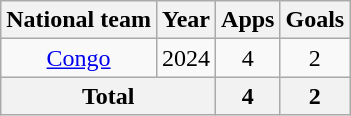<table class="wikitable" style="text-align: center;">
<tr>
<th>National team</th>
<th>Year</th>
<th>Apps</th>
<th>Goals</th>
</tr>
<tr>
<td><a href='#'>Congo</a></td>
<td>2024</td>
<td>4</td>
<td>2</td>
</tr>
<tr>
<th colspan="2">Total</th>
<th>4</th>
<th>2</th>
</tr>
</table>
